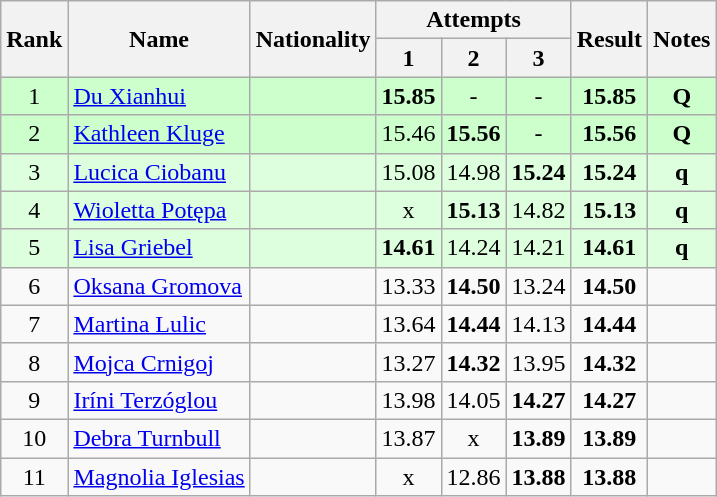<table class="wikitable sortable" style="text-align:center">
<tr>
<th rowspan=2>Rank</th>
<th rowspan=2>Name</th>
<th rowspan=2>Nationality</th>
<th colspan=3>Attempts</th>
<th rowspan=2>Result</th>
<th rowspan=2>Notes</th>
</tr>
<tr>
<th>1</th>
<th>2</th>
<th>3</th>
</tr>
<tr bgcolor=ccffcc>
<td>1</td>
<td align=left><a href='#'>Du Xianhui</a></td>
<td align=left></td>
<td><strong>15.85</strong></td>
<td>-</td>
<td>-</td>
<td><strong>15.85</strong></td>
<td><strong>Q</strong></td>
</tr>
<tr bgcolor=ccffcc>
<td>2</td>
<td align=left><a href='#'>Kathleen Kluge</a></td>
<td align=left></td>
<td>15.46</td>
<td><strong>15.56</strong></td>
<td>-</td>
<td><strong>15.56</strong></td>
<td><strong>Q</strong></td>
</tr>
<tr bgcolor=ddffdd>
<td>3</td>
<td align=left><a href='#'>Lucica Ciobanu</a></td>
<td align=left></td>
<td>15.08</td>
<td>14.98</td>
<td><strong>15.24</strong></td>
<td><strong>15.24</strong></td>
<td><strong>q</strong></td>
</tr>
<tr bgcolor=ddffdd>
<td>4</td>
<td align=left><a href='#'>Wioletta Potępa</a></td>
<td align=left></td>
<td>x</td>
<td><strong>15.13</strong></td>
<td>14.82</td>
<td><strong>15.13</strong></td>
<td><strong>q</strong></td>
</tr>
<tr bgcolor=ddffdd>
<td>5</td>
<td align=left><a href='#'>Lisa Griebel</a></td>
<td align=left></td>
<td><strong>14.61</strong></td>
<td>14.24</td>
<td>14.21</td>
<td><strong>14.61</strong></td>
<td><strong>q</strong></td>
</tr>
<tr>
<td>6</td>
<td align=left><a href='#'>Oksana Gromova</a></td>
<td align=left></td>
<td>13.33</td>
<td><strong>14.50</strong></td>
<td>13.24</td>
<td><strong>14.50</strong></td>
<td></td>
</tr>
<tr>
<td>7</td>
<td align=left><a href='#'>Martina Lulic</a></td>
<td align=left></td>
<td>13.64</td>
<td><strong>14.44</strong></td>
<td>14.13</td>
<td><strong>14.44</strong></td>
<td></td>
</tr>
<tr>
<td>8</td>
<td align=left><a href='#'>Mojca Crnigoj</a></td>
<td align=left></td>
<td>13.27</td>
<td><strong>14.32</strong></td>
<td>13.95</td>
<td><strong>14.32</strong></td>
<td></td>
</tr>
<tr>
<td>9</td>
<td align=left><a href='#'>Iríni Terzóglou</a></td>
<td align=left></td>
<td>13.98</td>
<td>14.05</td>
<td><strong>14.27</strong></td>
<td><strong>14.27</strong></td>
<td></td>
</tr>
<tr>
<td>10</td>
<td align=left><a href='#'>Debra Turnbull</a></td>
<td align=left></td>
<td>13.87</td>
<td>x</td>
<td><strong>13.89</strong></td>
<td><strong>13.89</strong></td>
<td></td>
</tr>
<tr>
<td>11</td>
<td align=left><a href='#'>Magnolia Iglesias</a></td>
<td align=left></td>
<td>x</td>
<td>12.86</td>
<td><strong>13.88</strong></td>
<td><strong>13.88</strong></td>
<td></td>
</tr>
</table>
